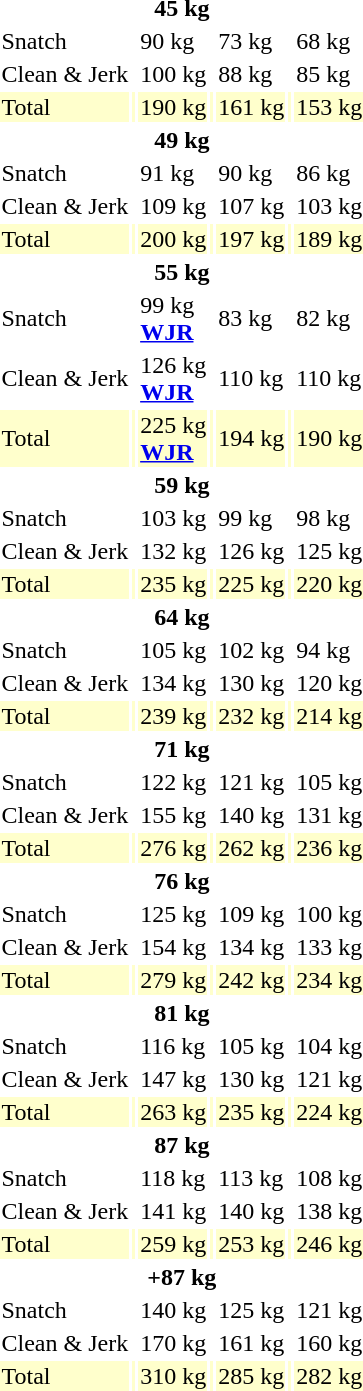<table>
<tr>
<th colspan=7>45 kg</th>
</tr>
<tr>
<td>Snatch</td>
<td></td>
<td>90 kg<br></td>
<td></td>
<td>73 kg</td>
<td></td>
<td>68 kg</td>
</tr>
<tr>
<td>Clean & Jerk</td>
<td></td>
<td>100 kg</td>
<td></td>
<td>88 kg</td>
<td></td>
<td>85 kg</td>
</tr>
<tr bgcolor=ffffcc>
<td>Total</td>
<td></td>
<td>190 kg</td>
<td></td>
<td>161 kg</td>
<td></td>
<td>153 kg</td>
</tr>
<tr>
<th colspan=7>49 kg</th>
</tr>
<tr>
<td>Snatch</td>
<td></td>
<td>91 kg</td>
<td></td>
<td>90 kg</td>
<td></td>
<td>86 kg</td>
</tr>
<tr>
<td>Clean & Jerk</td>
<td></td>
<td>109 kg</td>
<td></td>
<td>107 kg</td>
<td></td>
<td>103 kg</td>
</tr>
<tr bgcolor=ffffcc>
<td>Total</td>
<td></td>
<td>200 kg</td>
<td></td>
<td>197 kg</td>
<td></td>
<td>189 kg</td>
</tr>
<tr>
<th colspan=7>55 kg</th>
</tr>
<tr>
<td>Snatch</td>
<td></td>
<td>99 kg<br><strong><a href='#'>WJR</a></strong></td>
<td></td>
<td>83 kg</td>
<td></td>
<td>82 kg</td>
</tr>
<tr>
<td>Clean & Jerk</td>
<td></td>
<td>126 kg<br><strong><a href='#'>WJR</a></strong></td>
<td></td>
<td>110 kg</td>
<td></td>
<td>110 kg</td>
</tr>
<tr bgcolor=ffffcc>
<td>Total</td>
<td></td>
<td>225 kg<br><strong><a href='#'>WJR</a></strong></td>
<td></td>
<td>194 kg</td>
<td></td>
<td>190 kg</td>
</tr>
<tr>
<th colspan=7>59 kg</th>
</tr>
<tr>
<td>Snatch</td>
<td></td>
<td>103 kg</td>
<td></td>
<td>99 kg</td>
<td></td>
<td>98 kg</td>
</tr>
<tr>
<td>Clean & Jerk</td>
<td></td>
<td>132 kg</td>
<td></td>
<td>126 kg</td>
<td></td>
<td>125 kg</td>
</tr>
<tr bgcolor=ffffcc>
<td>Total</td>
<td></td>
<td>235 kg</td>
<td></td>
<td>225 kg</td>
<td></td>
<td>220 kg</td>
</tr>
<tr>
<th colspan=7>64 kg</th>
</tr>
<tr>
<td>Snatch</td>
<td></td>
<td>105 kg</td>
<td></td>
<td>102 kg</td>
<td></td>
<td>94 kg</td>
</tr>
<tr>
<td>Clean & Jerk</td>
<td></td>
<td>134 kg</td>
<td></td>
<td>130 kg</td>
<td></td>
<td>120 kg</td>
</tr>
<tr bgcolor=ffffcc>
<td>Total</td>
<td></td>
<td>239 kg</td>
<td></td>
<td>232 kg</td>
<td></td>
<td>214 kg</td>
</tr>
<tr>
<th colspan=7>71 kg</th>
</tr>
<tr>
<td>Snatch</td>
<td></td>
<td>122 kg<br></td>
<td></td>
<td>121 kg</td>
<td></td>
<td>105 kg</td>
</tr>
<tr>
<td>Clean & Jerk</td>
<td></td>
<td>155 kg<br></td>
<td></td>
<td>140 kg</td>
<td></td>
<td>131 kg</td>
</tr>
<tr bgcolor=ffffcc>
<td>Total</td>
<td></td>
<td>276 kg<br></td>
<td></td>
<td>262 kg</td>
<td></td>
<td>236 kg</td>
</tr>
<tr>
<th colspan=7>76 kg</th>
</tr>
<tr>
<td>Snatch</td>
<td></td>
<td>125 kg<br></td>
<td></td>
<td>109 kg</td>
<td></td>
<td>100 kg</td>
</tr>
<tr>
<td>Clean & Jerk</td>
<td></td>
<td>154 kg</td>
<td></td>
<td>134 kg</td>
<td></td>
<td>133 kg</td>
</tr>
<tr bgcolor=ffffcc>
<td>Total</td>
<td></td>
<td>279 kg<br></td>
<td></td>
<td>242 kg</td>
<td></td>
<td>234 kg</td>
</tr>
<tr>
<th colspan=7>81 kg</th>
</tr>
<tr>
<td>Snatch</td>
<td></td>
<td>116 kg</td>
<td></td>
<td>105 kg</td>
<td></td>
<td>104 kg</td>
</tr>
<tr>
<td>Clean & Jerk</td>
<td></td>
<td>147 kg</td>
<td></td>
<td>130 kg</td>
<td></td>
<td>121 kg</td>
</tr>
<tr bgcolor=ffffcc>
<td>Total</td>
<td></td>
<td>263 kg</td>
<td></td>
<td>235 kg</td>
<td></td>
<td>224 kg</td>
</tr>
<tr>
<th colspan=7>87 kg</th>
</tr>
<tr>
<td>Snatch</td>
<td></td>
<td>118 kg</td>
<td></td>
<td>113 kg</td>
<td></td>
<td>108 kg</td>
</tr>
<tr>
<td>Clean & Jerk</td>
<td></td>
<td>141 kg</td>
<td></td>
<td>140 kg</td>
<td></td>
<td>138 kg</td>
</tr>
<tr bgcolor=ffffcc>
<td>Total</td>
<td></td>
<td>259 kg</td>
<td></td>
<td>253 kg</td>
<td></td>
<td>246 kg</td>
</tr>
<tr>
<th colspan=7>+87 kg</th>
</tr>
<tr>
<td>Snatch</td>
<td></td>
<td>140 kg</td>
<td></td>
<td>125 kg</td>
<td></td>
<td>121 kg</td>
</tr>
<tr>
<td>Clean & Jerk</td>
<td></td>
<td>170 kg</td>
<td></td>
<td>161 kg</td>
<td></td>
<td>160 kg</td>
</tr>
<tr bgcolor=ffffcc>
<td>Total</td>
<td></td>
<td>310 kg</td>
<td></td>
<td>285 kg</td>
<td></td>
<td>282 kg</td>
</tr>
</table>
